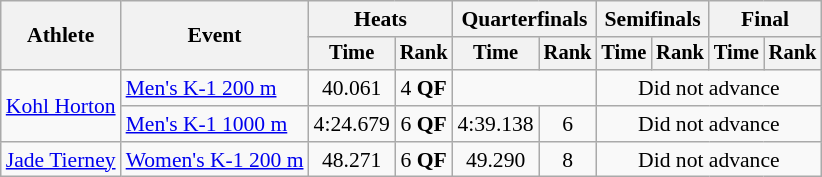<table class=wikitable style="font-size:90%">
<tr>
<th rowspan="2">Athlete</th>
<th rowspan="2">Event</th>
<th colspan=2>Heats</th>
<th colspan=2>Quarterfinals</th>
<th colspan=2>Semifinals</th>
<th colspan=2>Final</th>
</tr>
<tr style="font-size:95%">
<th>Time</th>
<th>Rank</th>
<th>Time</th>
<th>Rank</th>
<th>Time</th>
<th>Rank</th>
<th>Time</th>
<th>Rank</th>
</tr>
<tr align=center>
<td align=left rowspan=2><a href='#'>Kohl Horton</a></td>
<td align=left><a href='#'>Men's K-1 200 m</a></td>
<td>40.061</td>
<td>4 <strong>QF</strong></td>
<td colspan=2></td>
<td colspan="4">Did not advance</td>
</tr>
<tr align=center>
<td align=left><a href='#'>Men's K-1 1000 m</a></td>
<td>4:24.679</td>
<td>6 <strong>QF</strong></td>
<td>4:39.138</td>
<td>6</td>
<td colspan="4">Did not advance</td>
</tr>
<tr align=center>
<td align=left><a href='#'>Jade Tierney</a></td>
<td align=left><a href='#'>Women's K-1 200 m</a></td>
<td>48.271</td>
<td>6 <strong>QF</strong></td>
<td>49.290</td>
<td>8</td>
<td colspan="4">Did not advance</td>
</tr>
</table>
